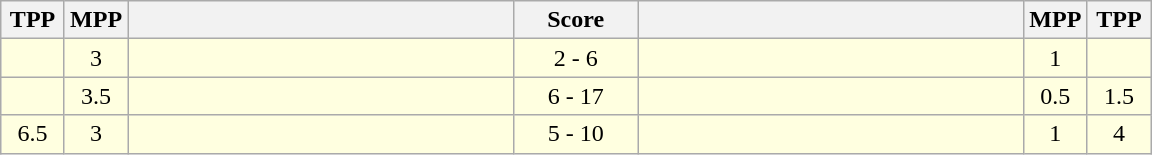<table class="wikitable" style="text-align: center;" |>
<tr>
<th width="35">TPP</th>
<th width="35">MPP</th>
<th width="250"></th>
<th width="75">Score</th>
<th width="250"></th>
<th width="35">MPP</th>
<th width="35">TPP</th>
</tr>
<tr bgcolor=lightyellow>
<td></td>
<td>3</td>
<td style="text-align:left;"></td>
<td>2 - 6</td>
<td style="text-align:left;"><strong></strong></td>
<td>1</td>
<td></td>
</tr>
<tr bgcolor=lightyellow>
<td></td>
<td>3.5</td>
<td style="text-align:left;"></td>
<td>6 - 17</td>
<td style="text-align:left;"><strong></strong></td>
<td>0.5</td>
<td>1.5</td>
</tr>
<tr bgcolor=lightyellow>
<td>6.5</td>
<td>3</td>
<td style="text-align:left;"></td>
<td>5 - 10</td>
<td style="text-align:left;"><strong></strong></td>
<td>1</td>
<td>4</td>
</tr>
</table>
